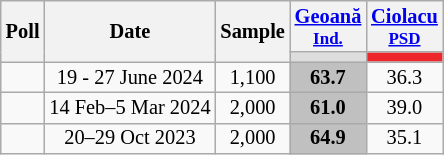<table class="wikitable sortable" style="text-align:center;font-size:85%;line-height:14px;">
<tr>
<th rowspan="2">Poll</th>
<th rowspan="2">Date</th>
<th rowspan="2" style="width:35px;">Sample</th>
<th class="unsortable" style="width:20px;"><a href='#'>Geoană</a><br><small><a href='#'>Ind.</a></small></th>
<th class="unsortable" style="width:20px;"><a href='#'>Ciolacu</a><br><small><a href='#'>PSD</a></small></th>
</tr>
<tr>
<th style="background:#DDDDDD; "></th>
<th style="background:#ED262B; "></th>
</tr>
<tr>
<td></td>
<td>19 - 27 June 2024</td>
<td>1,100</td>
<td style="background:#C0C0C0"><strong>63.7</strong></td>
<td>36.3</td>
</tr>
<tr>
<td></td>
<td>14 Feb–5 Mar 2024</td>
<td>2,000</td>
<td style="background:#C0C0C0"><strong>61.0</strong></td>
<td>39.0</td>
</tr>
<tr>
<td></td>
<td>20–29 Oct 2023</td>
<td>2,000</td>
<td style="background:#C0C0C0"><strong>64.9</strong></td>
<td>35.1</td>
</tr>
</table>
